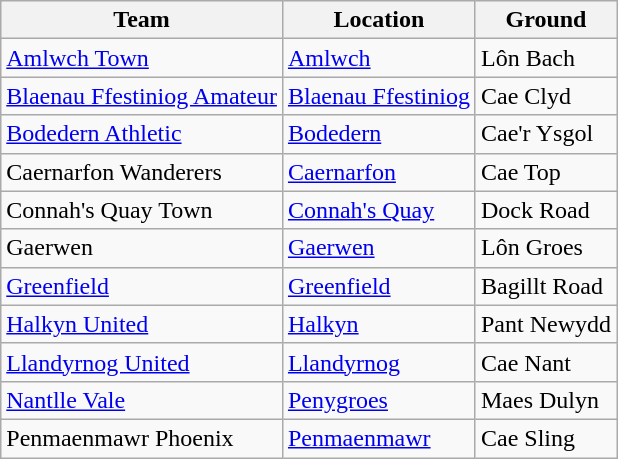<table class="wikitable sortable">
<tr>
<th>Team</th>
<th>Location</th>
<th>Ground</th>
</tr>
<tr>
<td><a href='#'>Amlwch Town</a></td>
<td><a href='#'>Amlwch</a></td>
<td>Lôn Bach</td>
</tr>
<tr>
<td><a href='#'>Blaenau Ffestiniog Amateur</a></td>
<td><a href='#'>Blaenau Ffestiniog</a></td>
<td>Cae Clyd</td>
</tr>
<tr>
<td><a href='#'>Bodedern Athletic</a></td>
<td><a href='#'>Bodedern</a></td>
<td>Cae'r Ysgol</td>
</tr>
<tr>
<td>Caernarfon Wanderers</td>
<td><a href='#'>Caernarfon</a></td>
<td>Cae Top</td>
</tr>
<tr>
<td>Connah's Quay Town</td>
<td><a href='#'>Connah's Quay</a></td>
<td>Dock Road</td>
</tr>
<tr>
<td>Gaerwen</td>
<td><a href='#'>Gaerwen</a></td>
<td>Lôn Groes</td>
</tr>
<tr>
<td><a href='#'>Greenfield</a></td>
<td><a href='#'>Greenfield</a></td>
<td>Bagillt Road</td>
</tr>
<tr>
<td><a href='#'>Halkyn United</a></td>
<td><a href='#'>Halkyn</a></td>
<td>Pant Newydd</td>
</tr>
<tr>
<td><a href='#'>Llandyrnog United</a></td>
<td><a href='#'>Llandyrnog</a></td>
<td>Cae Nant</td>
</tr>
<tr>
<td><a href='#'>Nantlle Vale</a></td>
<td><a href='#'>Penygroes</a></td>
<td>Maes Dulyn</td>
</tr>
<tr>
<td>Penmaenmawr Phoenix</td>
<td><a href='#'>Penmaenmawr</a></td>
<td>Cae Sling</td>
</tr>
</table>
